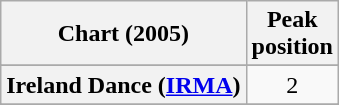<table class="wikitable sortable plainrowheaders" style="text-align:center">
<tr>
<th>Chart (2005)</th>
<th>Peak<br>position</th>
</tr>
<tr>
</tr>
<tr>
</tr>
<tr>
</tr>
<tr>
<th scope="row">Ireland Dance (<a href='#'>IRMA</a>)</th>
<td>2</td>
</tr>
<tr>
</tr>
<tr>
</tr>
<tr>
</tr>
<tr>
</tr>
<tr>
</tr>
<tr>
</tr>
<tr>
</tr>
</table>
